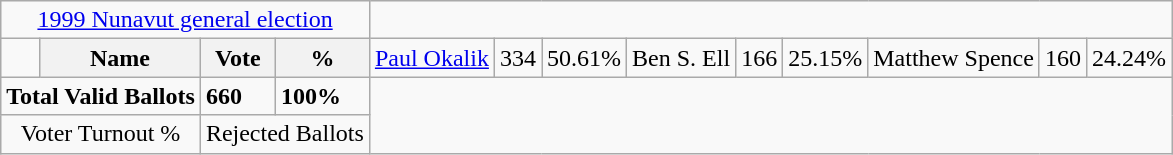<table class="wikitable">
<tr>
<td colspan=4 align=center><a href='#'>1999 Nunavut general election</a></td>
</tr>
<tr>
<td> </td>
<th><strong>Name </strong></th>
<th><strong>Vote</strong></th>
<th><strong>%</strong><br></th>
<td><a href='#'>Paul Okalik</a></td>
<td>334</td>
<td>50.61%<br></td>
<td>Ben S. Ell</td>
<td>166</td>
<td>25.15%<br></td>
<td>Matthew Spence</td>
<td>160</td>
<td>24.24%</td>
</tr>
<tr>
<td colspan=2><strong>Total Valid Ballots</strong></td>
<td><strong>660</strong></td>
<td><strong>100%</strong></td>
</tr>
<tr>
<td colspan=2 align=center>Voter Turnout %</td>
<td colspan=2 align=center>Rejected Ballots</td>
</tr>
</table>
